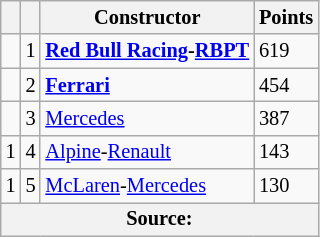<table class="wikitable" style="font-size: 85%;">
<tr>
<th scope="col"></th>
<th scope="col"></th>
<th scope="col">Constructor</th>
<th scope="col">Points</th>
</tr>
<tr>
<td align="left"></td>
<td align="center">1</td>
<td> <strong><a href='#'>Red Bull Racing</a>-<a href='#'>RBPT</a></strong></td>
<td align="left">619</td>
</tr>
<tr>
<td align="left"></td>
<td align="center">2</td>
<td> <strong><a href='#'>Ferrari</a></strong></td>
<td align="left">454</td>
</tr>
<tr>
<td align="left"></td>
<td align="center">3</td>
<td> <a href='#'>Mercedes</a></td>
<td align="left">387</td>
</tr>
<tr>
<td align="left"> 1</td>
<td align="center">4</td>
<td> <a href='#'>Alpine</a>-<a href='#'>Renault</a></td>
<td align="left">143</td>
</tr>
<tr>
<td align="left"> 1</td>
<td align="center">5</td>
<td> <a href='#'>McLaren</a>-<a href='#'>Mercedes</a></td>
<td align="left">130</td>
</tr>
<tr>
<th colspan=4>Source:</th>
</tr>
</table>
